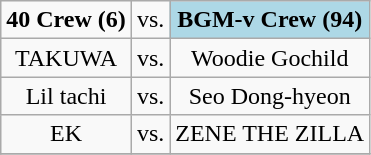<table class="wikitable" border="2" style="text-align:center">
<tr>
<td><strong>40 Crew (6)</strong></td>
<td>vs.</td>
<td style="background:lightblue"><strong>BGM-v Crew (94)</strong></td>
</tr>
<tr>
<td>TAKUWA</td>
<td>vs.</td>
<td>Woodie Gochild</td>
</tr>
<tr>
<td>Lil tachi</td>
<td>vs.</td>
<td>Seo Dong-hyeon</td>
</tr>
<tr>
<td>EK</td>
<td>vs.</td>
<td>ZENE THE ZILLA</td>
</tr>
<tr>
</tr>
</table>
